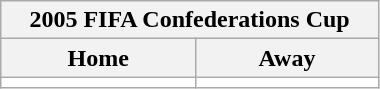<table class="wikitable" width="20%">
<tr>
<th colspan="2">2005 FIFA Confederations Cup</th>
</tr>
<tr>
<th>Home</th>
<th>Away</th>
</tr>
<tr style="background:#FFFFFF;">
<td></td>
<td></td>
</tr>
</table>
